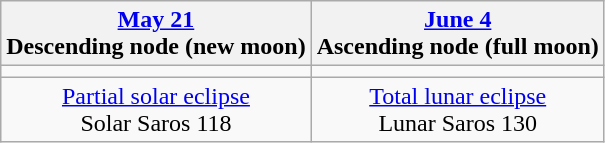<table class="wikitable">
<tr>
<th><a href='#'>May 21</a><br>Descending node (new moon)<br></th>
<th><a href='#'>June 4</a><br>Ascending node (full moon)<br></th>
</tr>
<tr>
<td></td>
<td></td>
</tr>
<tr align=center>
<td><a href='#'>Partial solar eclipse</a><br>Solar Saros 118</td>
<td><a href='#'>Total lunar eclipse</a><br>Lunar Saros 130</td>
</tr>
</table>
